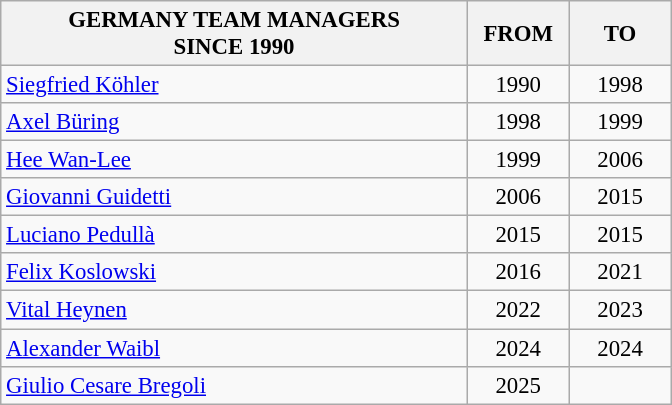<table class=wikitable style="font-size:95%;">
<tr>
<th align="left" style="width: 20em">GERMANY TEAM MANAGERS<br> SINCE 1990</th>
<th align="left" style="width: 4em">FROM</th>
<th align="left" style="width: 4em">TO</th>
</tr>
<tr>
<td> <a href='#'>Siegfried Köhler</a></td>
<td align="center">1990</td>
<td align="center">1998</td>
</tr>
<tr>
<td> <a href='#'>Axel Büring</a></td>
<td align="center">1998</td>
<td align="center">1999</td>
</tr>
<tr>
<td> <a href='#'>Hee Wan-Lee</a></td>
<td align="center">1999</td>
<td align="center">2006</td>
</tr>
<tr>
<td> <a href='#'>Giovanni Guidetti</a></td>
<td align="center">2006</td>
<td align="center">2015</td>
</tr>
<tr>
<td> <a href='#'>Luciano Pedullà</a></td>
<td align="center">2015</td>
<td align="center">2015</td>
</tr>
<tr>
<td> <a href='#'>Felix Koslowski</a></td>
<td align="center">2016</td>
<td align="center">2021</td>
</tr>
<tr>
<td> <a href='#'>Vital Heynen</a></td>
<td align="center">2022</td>
<td align="center">2023</td>
</tr>
<tr>
<td> <a href='#'>Alexander Waibl</a></td>
<td align="center">2024</td>
<td align="center">2024</td>
</tr>
<tr>
<td> <a href='#'>Giulio Cesare Bregoli</a></td>
<td align="center">2025</td>
<td align="center"></td>
</tr>
</table>
